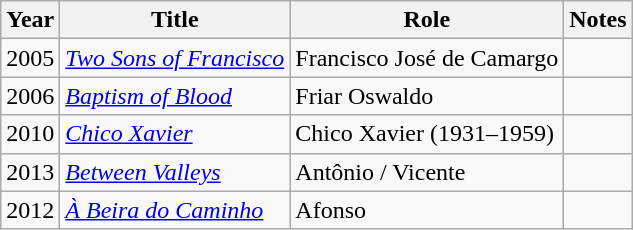<table class="wikitable sortable">
<tr>
<th>Year</th>
<th>Title</th>
<th>Role</th>
<th class="unsortable">Notes</th>
</tr>
<tr>
<td>2005</td>
<td><em><a href='#'>Two Sons of Francisco</a></em></td>
<td>Francisco José de Camargo</td>
<td></td>
</tr>
<tr>
<td>2006</td>
<td><em><a href='#'>Baptism of Blood</a></em></td>
<td>Friar Oswaldo</td>
<td></td>
</tr>
<tr>
<td>2010</td>
<td><em><a href='#'>Chico Xavier</a></em></td>
<td>Chico Xavier (1931–1959)</td>
<td></td>
</tr>
<tr>
<td>2013</td>
<td><em><a href='#'>Between Valleys</a></em></td>
<td>Antônio / Vicente</td>
<td></td>
</tr>
<tr>
<td>2012</td>
<td><em><a href='#'>À Beira do Caminho</a></em></td>
<td>Afonso</td>
<td></td>
</tr>
</table>
